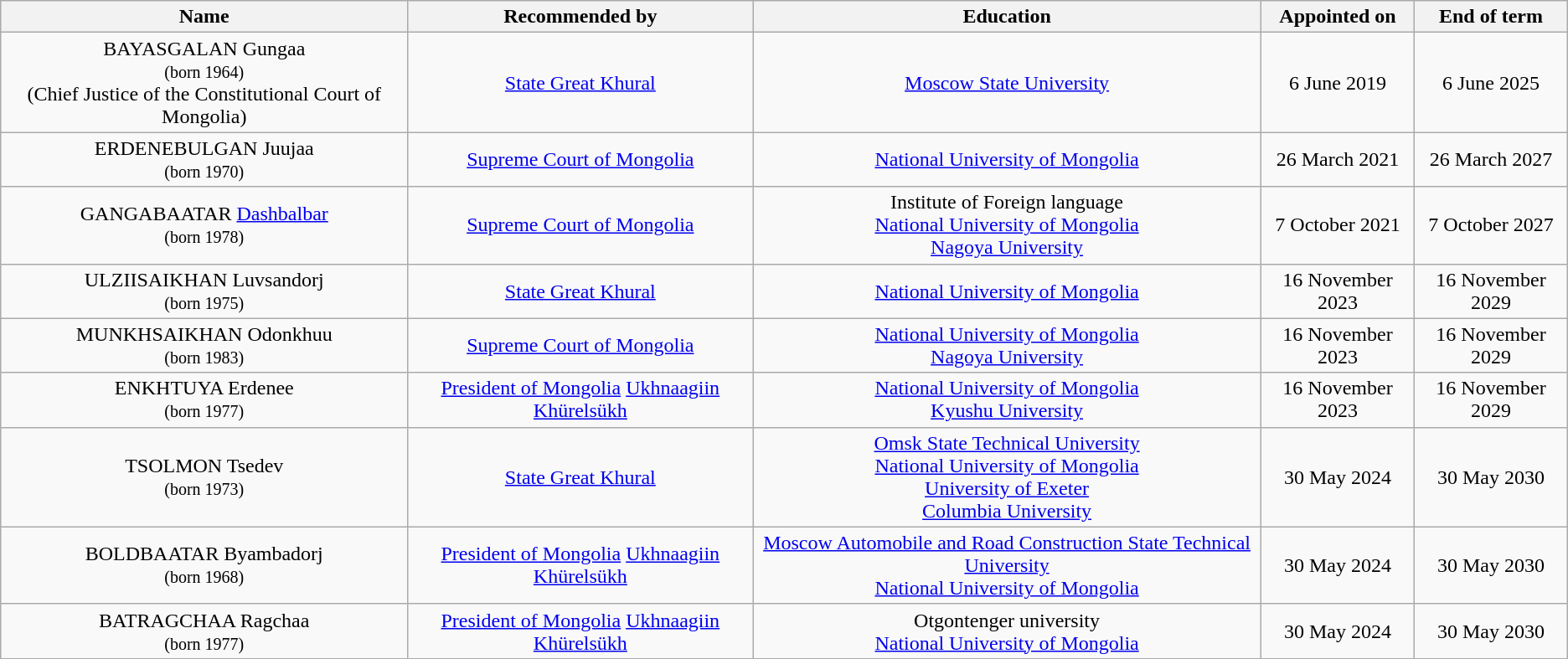<table class="wikitable sortable" style="text-align:center">
<tr>
<th>Name</th>
<th>Recommended by</th>
<th>Education</th>
<th>Appointed on</th>
<th>End of term</th>
</tr>
<tr>
<td>BAYASGALAN Gungaa<br><small>(born 1964)</small><br>(Chief Justice of the Constitutional Court of Mongolia)</td>
<td><a href='#'>State Great Khural</a></td>
<td><a href='#'>Moscow State University</a></td>
<td>6 June 2019</td>
<td>6 June 2025</td>
</tr>
<tr>
<td>ERDENEBULGAN Juujaa<br><small>(born 1970)</small></td>
<td><a href='#'>Supreme Court of Mongolia</a></td>
<td><a href='#'>National University of Mongolia</a></td>
<td>26 March 2021</td>
<td>26 March 2027</td>
</tr>
<tr>
<td>GANGABAATAR <a href='#'>Dashbalbar</a>  <br><small>(born 1978)</small></td>
<td><a href='#'>Supreme Court of Mongolia</a></td>
<td>Institute of Foreign language<br><a href='#'>National University of Mongolia</a><br><a href='#'>Nagoya University</a></td>
<td>7 October 2021</td>
<td>7 October 2027</td>
</tr>
<tr>
<td>ULZIISAIKHAN Luvsandorj<br><small>(born 1975)</small></td>
<td><a href='#'>State Great Khural</a></td>
<td><a href='#'>National University of Mongolia</a></td>
<td>16 November 2023</td>
<td>16 November 2029</td>
</tr>
<tr>
<td>MUNKHSAIKHAN Odonkhuu<br><small>(born 1983)</small></td>
<td><a href='#'>Supreme Court of Mongolia</a></td>
<td><a href='#'>National University of Mongolia</a><br><a href='#'>Nagoya University</a></td>
<td>16 November 2023</td>
<td>16 November 2029</td>
</tr>
<tr>
<td>ENKHTUYA Erdenee<br><small>(born 1977)</small></td>
<td><a href='#'>President of Mongolia</a> <a href='#'>Ukhnaagiin Khürelsükh</a></td>
<td><a href='#'>National University of Mongolia</a><br><a href='#'>Kyushu University</a></td>
<td>16 November 2023</td>
<td>16 November 2029</td>
</tr>
<tr>
<td>TSOLMON Tsedev<br><small>(born 1973)</small></td>
<td><a href='#'>State Great Khural</a></td>
<td><a href='#'>Omsk State Technical University</a><br><a href='#'>National University of Mongolia</a><br><a href='#'>University of Exeter</a><br><a href='#'>Columbia University</a></td>
<td>30 May 2024</td>
<td>30 May 2030</td>
</tr>
<tr>
<td>BOLDBAATAR Byambadorj<br><small>(born 1968)</small></td>
<td><a href='#'>President of Mongolia</a> <a href='#'>Ukhnaagiin Khürelsükh</a></td>
<td><a href='#'>Moscow Automobile and Road Construction State Technical University</a><br><a href='#'>National University of Mongolia</a></td>
<td>30 May 2024</td>
<td>30 May 2030</td>
</tr>
<tr>
<td>BATRAGCHAA Ragchaa<br><small>(born 1977)</small></td>
<td><a href='#'>President of Mongolia</a> <a href='#'>Ukhnaagiin Khürelsükh</a></td>
<td>Otgontenger university<br><a href='#'>National University of Mongolia</a></td>
<td>30 May 2024</td>
<td>30 May 2030</td>
</tr>
</table>
